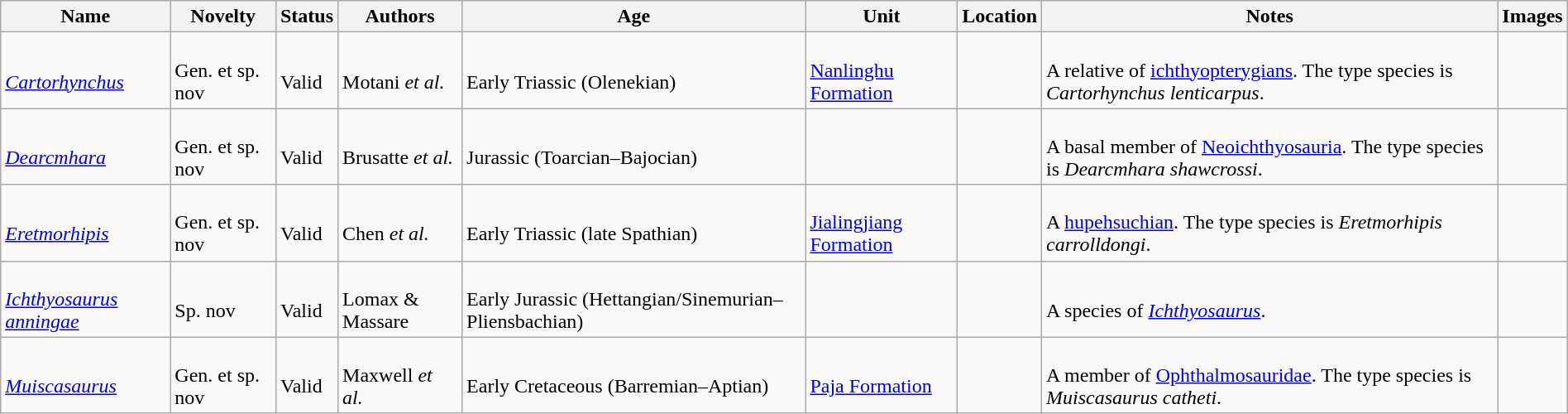<table class="wikitable sortable"  style="margin:auto; width:100%;">
<tr>
<th>Name</th>
<th>Novelty</th>
<th>Status</th>
<th>Authors</th>
<th>Age</th>
<th>Unit</th>
<th>Location</th>
<th>Notes</th>
<th>Images</th>
</tr>
<tr>
<td><br><em><a href='#'>Cartorhynchus</a></em></td>
<td><br>Gen. et sp. nov</td>
<td><br>Valid</td>
<td><br>Motani <em>et al.</em></td>
<td><br>Early Triassic (Olenekian)</td>
<td><br><a href='#'>Nanlinghu Formation</a></td>
<td><br></td>
<td><br>A relative of <a href='#'>ichthyopterygians</a>. The type species is <em>Cartorhynchus lenticarpus</em>.</td>
<td></td>
</tr>
<tr>
<td><br><em><a href='#'>Dearcmhara</a></em></td>
<td><br>Gen. et sp. nov</td>
<td><br>Valid</td>
<td><br>Brusatte <em>et al.</em></td>
<td><br>Jurassic (Toarcian–Bajocian)</td>
<td></td>
<td><br></td>
<td><br>A basal member of <a href='#'>Neoichthyosauria</a>. The type species is <em>Dearcmhara shawcrossi</em>.</td>
<td></td>
</tr>
<tr>
<td><br><em><a href='#'>Eretmorhipis</a></em></td>
<td><br>Gen. et sp. nov</td>
<td><br>Valid</td>
<td><br>Chen <em>et al.</em></td>
<td><br>Early Triassic (late Spathian)</td>
<td><br><a href='#'>Jialingjiang Formation</a></td>
<td><br></td>
<td><br>A <a href='#'>hupehsuchian</a>. The type species is <em>Eretmorhipis carrolldongi</em>.</td>
<td></td>
</tr>
<tr>
<td><br><em><a href='#'>Ichthyosaurus anningae</a></em></td>
<td><br>Sp. nov</td>
<td><br>Valid</td>
<td><br>Lomax & Massare</td>
<td><br>Early Jurassic (Hettangian/Sinemurian–Pliensbachian)</td>
<td></td>
<td><br></td>
<td><br>A species of <em><a href='#'>Ichthyosaurus</a></em>.</td>
<td></td>
</tr>
<tr>
<td><br><em><a href='#'>Muiscasaurus</a></em></td>
<td><br>Gen. et sp. nov</td>
<td><br>Valid</td>
<td><br>Maxwell <em>et al.</em></td>
<td><br>Early Cretaceous (Barremian–Aptian)</td>
<td><br><a href='#'>Paja Formation</a></td>
<td><br></td>
<td><br>A member of <a href='#'>Ophthalmosauridae</a>. The type species is <em>Muiscasaurus catheti</em>.</td>
<td></td>
</tr>
</table>
